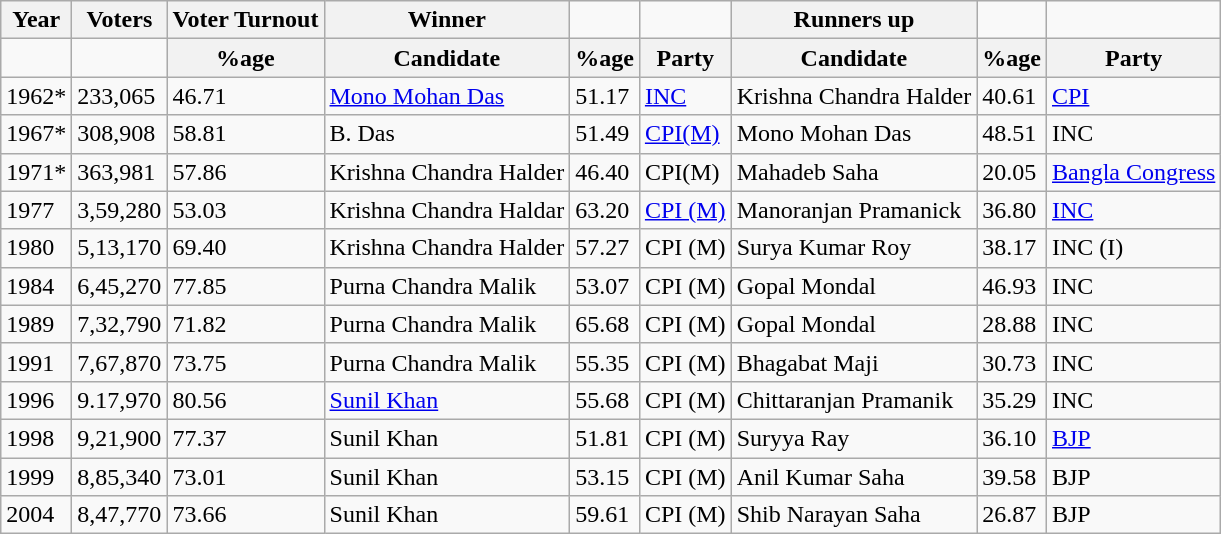<table class="wikitable sortable">
<tr>
<th>Year</th>
<th>Voters</th>
<th>Voter Turnout</th>
<th>Winner</th>
<td></td>
<td></td>
<th>Runners up</th>
<td></td>
<td></td>
</tr>
<tr>
<td></td>
<td></td>
<th>%age</th>
<th>Candidate</th>
<th>%age</th>
<th>Party</th>
<th>Candidate</th>
<th>%age</th>
<th>Party</th>
</tr>
<tr>
<td>1962*</td>
<td>233,065</td>
<td>46.71</td>
<td><a href='#'>Mono Mohan Das</a></td>
<td>51.17</td>
<td><a href='#'>INC</a></td>
<td>Krishna Chandra Halder</td>
<td>40.61</td>
<td><a href='#'>CPI</a></td>
</tr>
<tr>
<td>1967*</td>
<td>308,908</td>
<td>58.81</td>
<td>B. Das</td>
<td>51.49</td>
<td><a href='#'>CPI(M)</a></td>
<td>Mono Mohan Das</td>
<td>48.51</td>
<td>INC</td>
</tr>
<tr>
<td>1971*</td>
<td>363,981</td>
<td>57.86</td>
<td>Krishna Chandra Halder</td>
<td>46.40</td>
<td>CPI(M)</td>
<td>Mahadeb Saha</td>
<td>20.05</td>
<td><a href='#'>Bangla Congress</a></td>
</tr>
<tr>
<td>1977</td>
<td>3,59,280</td>
<td>53.03</td>
<td>Krishna Chandra Haldar</td>
<td>63.20</td>
<td><a href='#'>CPI (M)</a></td>
<td>Manoranjan Pramanick</td>
<td>36.80</td>
<td><a href='#'>INC</a></td>
</tr>
<tr>
<td>1980</td>
<td>5,13,170</td>
<td>69.40</td>
<td>Krishna Chandra Halder</td>
<td>57.27</td>
<td>CPI (M)</td>
<td>Surya Kumar Roy</td>
<td>38.17</td>
<td>INC (I)</td>
</tr>
<tr>
<td>1984</td>
<td>6,45,270</td>
<td>77.85</td>
<td>Purna Chandra Malik</td>
<td>53.07</td>
<td>CPI (M)</td>
<td>Gopal Mondal</td>
<td>46.93</td>
<td>INC</td>
</tr>
<tr>
<td>1989</td>
<td>7,32,790</td>
<td>71.82</td>
<td>Purna Chandra Malik</td>
<td>65.68</td>
<td>CPI (M)</td>
<td>Gopal Mondal</td>
<td>28.88</td>
<td>INC</td>
</tr>
<tr>
<td>1991</td>
<td>7,67,870</td>
<td>73.75</td>
<td>Purna Chandra Malik</td>
<td>55.35</td>
<td>CPI (M)</td>
<td>Bhagabat Maji</td>
<td>30.73</td>
<td>INC</td>
</tr>
<tr>
<td>1996</td>
<td>9.17,970</td>
<td>80.56</td>
<td><a href='#'>Sunil Khan</a></td>
<td>55.68</td>
<td>CPI (M)</td>
<td>Chittaranjan Pramanik</td>
<td>35.29</td>
<td>INC</td>
</tr>
<tr>
<td>1998</td>
<td>9,21,900</td>
<td>77.37</td>
<td>Sunil Khan</td>
<td>51.81</td>
<td>CPI (M)</td>
<td>Suryya Ray</td>
<td>36.10</td>
<td><a href='#'>BJP</a></td>
</tr>
<tr>
<td>1999</td>
<td>8,85,340</td>
<td>73.01</td>
<td>Sunil Khan</td>
<td>53.15</td>
<td>CPI (M)</td>
<td>Anil Kumar Saha</td>
<td>39.58</td>
<td>BJP</td>
</tr>
<tr>
<td>2004</td>
<td>8,47,770</td>
<td>73.66</td>
<td>Sunil Khan</td>
<td>59.61</td>
<td>CPI (M)</td>
<td>Shib Narayan Saha</td>
<td>26.87</td>
<td>BJP</td>
</tr>
</table>
